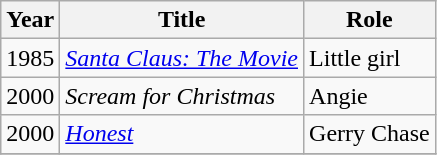<table class="wikitable">
<tr>
<th>Year</th>
<th>Title</th>
<th>Role</th>
</tr>
<tr>
<td>1985</td>
<td><em><a href='#'>Santa Claus: The Movie</a></em></td>
<td>Little girl</td>
</tr>
<tr>
<td>2000</td>
<td><em>Scream for Christmas</em></td>
<td>Angie</td>
</tr>
<tr>
<td>2000</td>
<td><em><a href='#'>Honest</a></em></td>
<td>Gerry Chase</td>
</tr>
<tr>
</tr>
</table>
